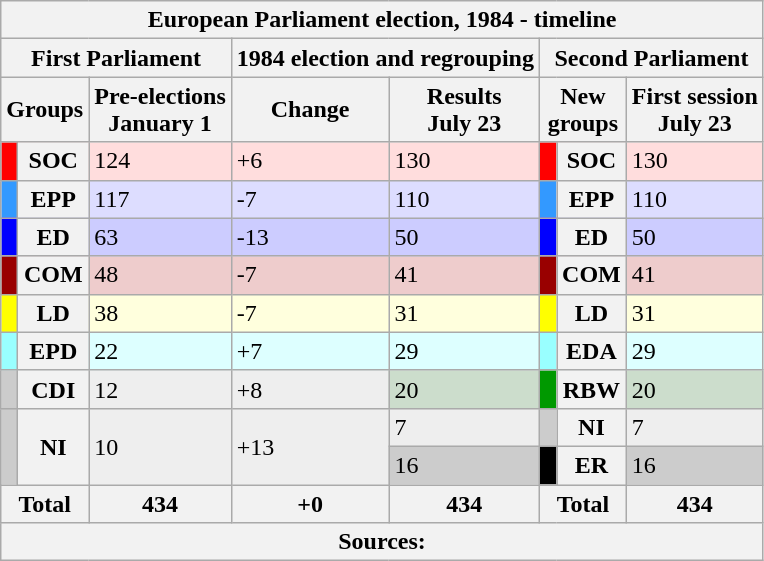<table class="wikitable">
<tr>
<th colspan="8">European Parliament election, 1984 - timeline</th>
</tr>
<tr>
<th colspan="3">First Parliament</th>
<th colspan="2">1984 election and regrouping</th>
<th colspan="3">Second Parliament</th>
</tr>
<tr>
<th colspan="2">Groups</th>
<th>Pre-elections<br>January 1</th>
<th>Change</th>
<th>Results<br>July 23</th>
<th colspan="2">New<br>groups</th>
<th>First session<br>July 23</th>
</tr>
<tr BGCOLOR="#FFDDDD">
<th style="background-color:#FF0000; width: 3px;"> </th>
<th>SOC</th>
<td>124</td>
<td>+6</td>
<td>130</td>
<th style="background-color:#FF0000; width: 3px;"> </th>
<th>SOC</th>
<td>130</td>
</tr>
<tr BGCOLOR="#DDDDFF">
<th style="background-color:#3399FF; width: 3px;"> </th>
<th>EPP</th>
<td>117</td>
<td>-7</td>
<td>110</td>
<th style="background-color:#3399FF; width: 3px;"> </th>
<th>EPP</th>
<td>110</td>
</tr>
<tr BGCOLOR="#CCCCFF">
<th style="background-color:#0000FF; width: 3px;"> </th>
<th>ED</th>
<td>63</td>
<td>-13</td>
<td>50</td>
<th style="background-color:#0000FF; width: 3px;"> </th>
<th>ED</th>
<td>50</td>
</tr>
<tr BGCOLOR="#EECCCC">
<th style="background-color:#990000; width: 3px;"> </th>
<th>COM</th>
<td>48</td>
<td>-7</td>
<td>41</td>
<th style="background-color:#990000; width: 3px;"> </th>
<th>COM</th>
<td>41</td>
</tr>
<tr BGCOLOR="#FFFFDD">
<th style="background-color:#FFFF00; width: 3px;"> </th>
<th>LD</th>
<td>38</td>
<td>-7</td>
<td>31</td>
<th style="background-color:#FFFF00; width: 3px;"> </th>
<th>LD</th>
<td>31</td>
</tr>
<tr BGCOLOR="#DDFFFF">
<th style="background-color:#99FFFF; width: 3px;"> </th>
<th>EPD</th>
<td>22</td>
<td>+7</td>
<td>29</td>
<th style="background-color:#99FFFF; width: 3px;"> </th>
<th>EDA</th>
<td>29</td>
</tr>
<tr BGCOLOR="#eeeeee">
<th style="background-color:#cccccc; width: 3px;"> </th>
<th>CDI</th>
<td>12</td>
<td>+8</td>
<td style="background-color:#ccddcc;">20</td>
<th style="background-color:#009900; width: 3px;"> </th>
<th>RBW</th>
<td style="background-color:#ccddcc;">20</td>
</tr>
<tr BGCOLOR="#EEEEEE">
<th rowspan="2" style="background-color:#CCCCCC; width: 3px;"> </th>
<th rowspan="2">NI</th>
<td rowspan="2">10</td>
<td rowspan="2">+13</td>
<td>7</td>
<th style="background-color:#CCCCCC; width: 3px;"> </th>
<th>NI</th>
<td>7</td>
</tr>
<tr BGCOLOR="#CCCCCC">
<td>16</td>
<th style="background-color:#000000; width: 3px;"> </th>
<th>ER</th>
<td>16</td>
</tr>
<tr>
<th colspan="2">Total</th>
<th>434</th>
<th>+0</th>
<th>434</th>
<th colspan="2">Total</th>
<th>434</th>
</tr>
<tr>
<th colspan="10">Sources: <small>    </small></th>
</tr>
</table>
